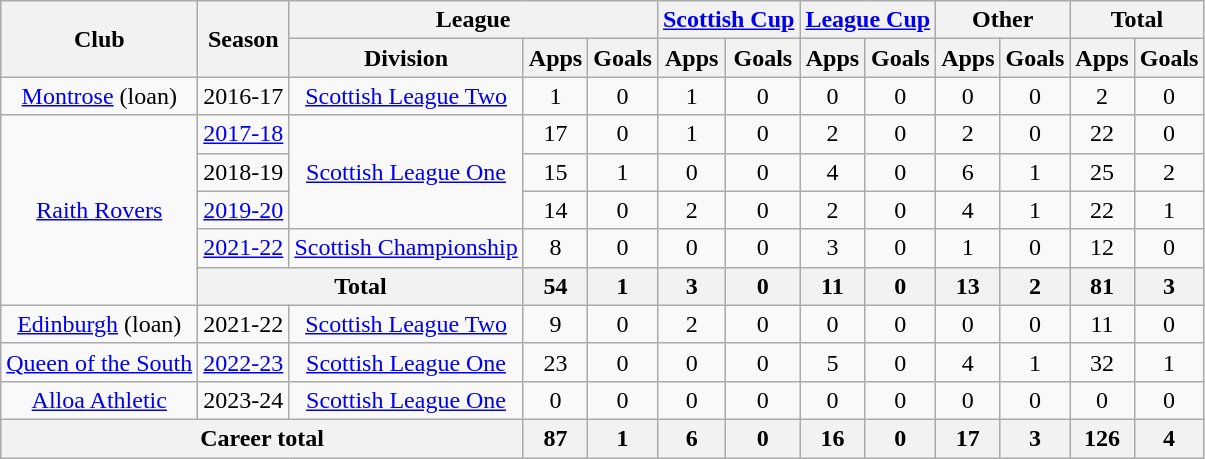<table class="wikitable" style="text-align:center">
<tr>
<th rowspan="2">Club</th>
<th rowspan="2">Season</th>
<th colspan="3">League</th>
<th colspan="2"><a href='#'>Scottish Cup</a></th>
<th colspan="2"><a href='#'>League Cup</a></th>
<th colspan="2">Other</th>
<th colspan="2">Total</th>
</tr>
<tr>
<th>Division</th>
<th>Apps</th>
<th>Goals</th>
<th>Apps</th>
<th>Goals</th>
<th>Apps</th>
<th>Goals</th>
<th>Apps</th>
<th>Goals</th>
<th>Apps</th>
<th>Goals</th>
</tr>
<tr>
<td><a href='#'>Montrose</a> (loan)</td>
<td>2016-17</td>
<td><a href='#'>Scottish League Two</a></td>
<td>1</td>
<td>0</td>
<td>1</td>
<td>0</td>
<td>0</td>
<td>0</td>
<td>0</td>
<td>0</td>
<td>2</td>
<td>0</td>
</tr>
<tr>
<td rowspan="5"><a href='#'>Raith Rovers</a></td>
<td><a href='#'>2017-18</a></td>
<td rowspan="3"><a href='#'>Scottish League One</a></td>
<td>17</td>
<td>0</td>
<td>1</td>
<td>0</td>
<td>2</td>
<td>0</td>
<td>2</td>
<td>0</td>
<td>22</td>
<td>0</td>
</tr>
<tr>
<td>2018-19</td>
<td>15</td>
<td>1</td>
<td>0</td>
<td>0</td>
<td>4</td>
<td>0</td>
<td>6</td>
<td>1</td>
<td>25</td>
<td>2</td>
</tr>
<tr>
<td><a href='#'>2019-20</a></td>
<td>14</td>
<td>0</td>
<td>2</td>
<td>0</td>
<td>2</td>
<td>0</td>
<td>4</td>
<td>1</td>
<td>22</td>
<td>1</td>
</tr>
<tr>
<td><a href='#'>2021-22</a></td>
<td><a href='#'>Scottish Championship</a></td>
<td>8</td>
<td>0</td>
<td>0</td>
<td>0</td>
<td>3</td>
<td>0</td>
<td>1</td>
<td>0</td>
<td>12</td>
<td>0</td>
</tr>
<tr>
<th colspan=2>Total</th>
<th>54</th>
<th>1</th>
<th>3</th>
<th>0</th>
<th>11</th>
<th>0</th>
<th>13</th>
<th>2</th>
<th>81</th>
<th>3</th>
</tr>
<tr>
<td><a href='#'>Edinburgh</a> (loan)</td>
<td>2021-22</td>
<td><a href='#'>Scottish League Two</a></td>
<td>9</td>
<td>0</td>
<td>2</td>
<td>0</td>
<td>0</td>
<td>0</td>
<td>0</td>
<td>0</td>
<td>11</td>
<td>0</td>
</tr>
<tr>
<td><a href='#'>Queen of the South</a></td>
<td><a href='#'>2022-23</a></td>
<td><a href='#'>Scottish League One</a></td>
<td>23</td>
<td>0</td>
<td>0</td>
<td>0</td>
<td>5</td>
<td>0</td>
<td>4</td>
<td>1</td>
<td>32</td>
<td>1</td>
</tr>
<tr>
<td><a href='#'>Alloa Athletic</a></td>
<td>2023-24</td>
<td><a href='#'>Scottish League One</a></td>
<td>0</td>
<td>0</td>
<td>0</td>
<td>0</td>
<td>0</td>
<td>0</td>
<td>0</td>
<td>0</td>
<td>0</td>
<td>0</td>
</tr>
<tr>
<th colspan="3">Career total</th>
<th>87</th>
<th>1</th>
<th>6</th>
<th>0</th>
<th>16</th>
<th>0</th>
<th>17</th>
<th>3</th>
<th>126</th>
<th>4</th>
</tr>
</table>
